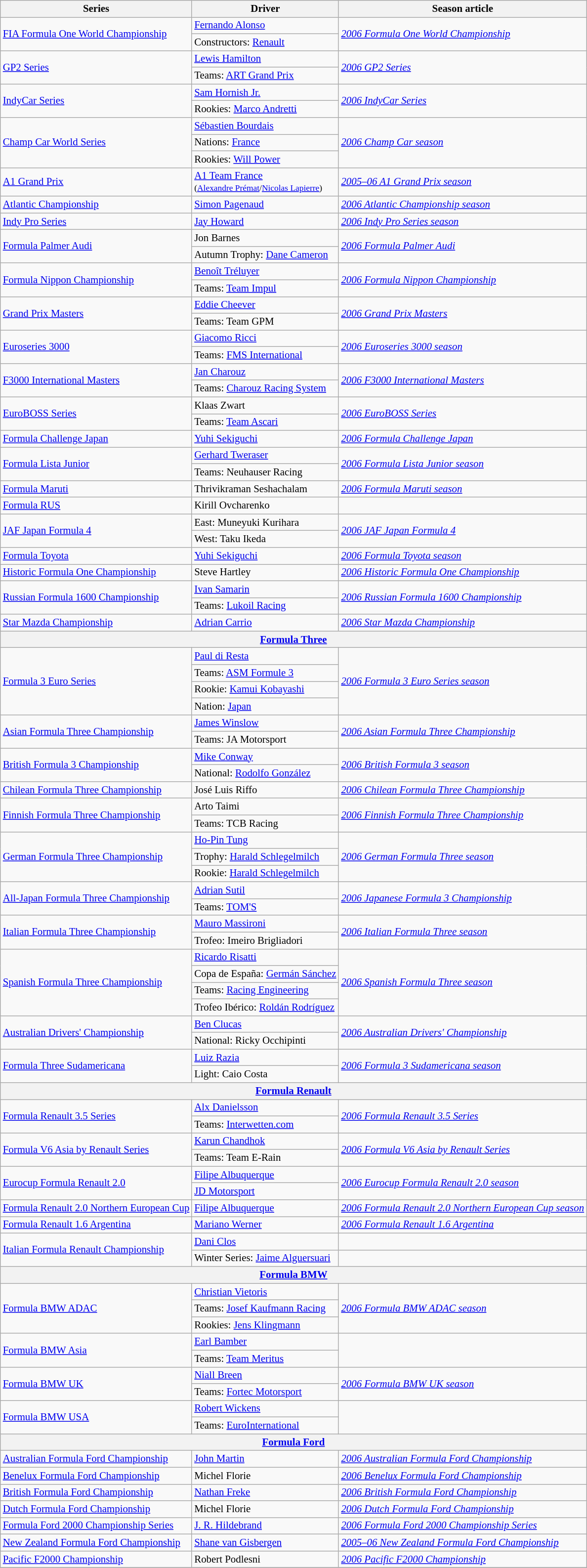<table class="wikitable" style="font-size: 87%;">
<tr>
<th>Series</th>
<th>Driver</th>
<th>Season article</th>
</tr>
<tr>
<td rowspan=2><a href='#'>FIA Formula One World Championship</a></td>
<td> <a href='#'>Fernando Alonso</a></td>
<td rowspan=2><em><a href='#'>2006 Formula One World Championship</a></em></td>
</tr>
<tr>
<td>Constructors:  <a href='#'>Renault</a></td>
</tr>
<tr>
<td rowspan=2><a href='#'>GP2 Series</a></td>
<td> <a href='#'>Lewis Hamilton</a></td>
<td rowspan=2><em><a href='#'>2006 GP2 Series</a></em></td>
</tr>
<tr>
<td>Teams:  <a href='#'>ART Grand Prix</a></td>
</tr>
<tr>
<td rowspan=2><a href='#'>IndyCar Series</a></td>
<td> <a href='#'>Sam Hornish Jr.</a></td>
<td rowspan=2><em><a href='#'>2006 IndyCar Series</a></em></td>
</tr>
<tr>
<td>Rookies:  <a href='#'>Marco Andretti</a></td>
</tr>
<tr>
<td rowspan=3><a href='#'>Champ Car World Series</a></td>
<td> <a href='#'>Sébastien Bourdais</a></td>
<td rowspan=3><em><a href='#'>2006 Champ Car season</a></em></td>
</tr>
<tr>
<td>Nations:  <a href='#'>France</a></td>
</tr>
<tr>
<td>Rookies:  <a href='#'>Will Power</a></td>
</tr>
<tr>
<td><a href='#'>A1 Grand Prix</a></td>
<td> <a href='#'>A1 Team France</a><br><small>(<a href='#'>Alexandre Prémat</a>/<a href='#'>Nicolas Lapierre</a>)</small></td>
<td><em><a href='#'>2005–06 A1 Grand Prix season</a></em></td>
</tr>
<tr>
<td><a href='#'>Atlantic Championship</a></td>
<td> <a href='#'>Simon Pagenaud</a></td>
<td><em><a href='#'>2006 Atlantic Championship season</a></em></td>
</tr>
<tr>
<td><a href='#'>Indy Pro Series</a></td>
<td> <a href='#'>Jay Howard</a></td>
<td><em><a href='#'>2006 Indy Pro Series season</a></em></td>
</tr>
<tr>
<td rowspan=2><a href='#'>Formula Palmer Audi</a></td>
<td> Jon Barnes</td>
<td rowspan=2><em><a href='#'>2006 Formula Palmer Audi</a></em></td>
</tr>
<tr>
<td>Autumn Trophy:  <a href='#'>Dane Cameron</a></td>
</tr>
<tr>
<td rowspan=2><a href='#'>Formula Nippon Championship</a></td>
<td> <a href='#'>Benoît Tréluyer</a></td>
<td rowspan=2><em><a href='#'>2006 Formula Nippon Championship</a></em></td>
</tr>
<tr>
<td>Teams:  <a href='#'>Team Impul</a></td>
</tr>
<tr>
<td rowspan=2><a href='#'>Grand Prix Masters</a></td>
<td> <a href='#'>Eddie Cheever</a></td>
<td rowspan=2><em><a href='#'>2006 Grand Prix Masters</a></em></td>
</tr>
<tr>
<td>Teams:  Team GPM</td>
</tr>
<tr>
<td rowspan=2><a href='#'>Euroseries 3000</a></td>
<td> <a href='#'>Giacomo Ricci</a></td>
<td rowspan=2><a href='#'><em>2006 Euroseries 3000 season</em></a></td>
</tr>
<tr>
<td>Teams:  <a href='#'>FMS International</a></td>
</tr>
<tr>
<td rowspan=2><a href='#'>F3000 International Masters</a></td>
<td> <a href='#'>Jan Charouz</a></td>
<td rowspan=2><em><a href='#'>2006 F3000 International Masters</a></em></td>
</tr>
<tr>
<td>Teams:  <a href='#'>Charouz Racing System</a></td>
</tr>
<tr>
<td rowspan=2><a href='#'>EuroBOSS Series</a></td>
<td> Klaas Zwart</td>
<td rowspan=2><em><a href='#'>2006 EuroBOSS Series</a></em></td>
</tr>
<tr>
<td>Teams:  <a href='#'>Team Ascari</a></td>
</tr>
<tr>
<td><a href='#'>Formula Challenge Japan</a></td>
<td> <a href='#'>Yuhi Sekiguchi</a></td>
<td><em><a href='#'>2006 Formula Challenge Japan</a></em></td>
</tr>
<tr>
<td rowspan=2><a href='#'>Formula Lista Junior</a></td>
<td> <a href='#'>Gerhard Tweraser</a></td>
<td rowspan=2><em><a href='#'>2006 Formula Lista Junior season</a></em></td>
</tr>
<tr>
<td>Teams:  Neuhauser Racing</td>
</tr>
<tr>
<td><a href='#'>Formula Maruti</a></td>
<td> Thrivikraman Seshachalam</td>
<td><em><a href='#'>2006 Formula Maruti season</a></em></td>
</tr>
<tr>
<td><a href='#'>Formula RUS</a></td>
<td> Kirill Ovcharenko</td>
<td></td>
</tr>
<tr>
<td rowspan=2><a href='#'>JAF Japan Formula 4</a></td>
<td>East:  Muneyuki Kurihara</td>
<td rowspan=2><em><a href='#'>2006 JAF Japan Formula 4</a></em></td>
</tr>
<tr>
<td>West:  Taku Ikeda</td>
</tr>
<tr>
<td><a href='#'>Formula Toyota</a></td>
<td> <a href='#'>Yuhi Sekiguchi</a></td>
<td><em><a href='#'>2006 Formula Toyota season</a></em></td>
</tr>
<tr>
<td><a href='#'>Historic Formula One Championship</a></td>
<td> Steve Hartley</td>
<td><em><a href='#'>2006 Historic Formula One Championship</a></em></td>
</tr>
<tr>
<td rowspan=2><a href='#'>Russian Formula 1600 Championship</a></td>
<td> <a href='#'>Ivan Samarin</a></td>
<td rowspan=2><em><a href='#'>2006 Russian Formula 1600 Championship</a></em></td>
</tr>
<tr>
<td>Teams:  <a href='#'>Lukoil Racing</a></td>
</tr>
<tr>
<td><a href='#'>Star Mazda Championship</a></td>
<td> <a href='#'>Adrian Carrio</a></td>
<td><em><a href='#'>2006 Star Mazda Championship</a></em></td>
</tr>
<tr>
<th colspan=3><a href='#'>Formula Three</a></th>
</tr>
<tr>
<td rowspan=4><a href='#'>Formula 3 Euro Series</a></td>
<td> <a href='#'>Paul di Resta</a></td>
<td rowspan=4><em><a href='#'>2006 Formula 3 Euro Series season</a></em></td>
</tr>
<tr>
<td>Teams:  <a href='#'>ASM Formule 3</a></td>
</tr>
<tr>
<td>Rookie:  <a href='#'>Kamui Kobayashi</a></td>
</tr>
<tr>
<td>Nation:  <a href='#'>Japan</a></td>
</tr>
<tr>
<td rowspan=2><a href='#'>Asian Formula Three Championship</a></td>
<td> <a href='#'>James Winslow</a></td>
<td rowspan=2><em><a href='#'>2006 Asian Formula Three Championship</a></em></td>
</tr>
<tr>
<td>Teams:  JA Motorsport</td>
</tr>
<tr>
<td rowspan=2><a href='#'>British Formula 3 Championship</a></td>
<td> <a href='#'>Mike Conway</a></td>
<td rowspan=2><em><a href='#'>2006 British Formula 3 season</a></em></td>
</tr>
<tr>
<td>National:  <a href='#'>Rodolfo González</a></td>
</tr>
<tr>
<td><a href='#'>Chilean Formula Three Championship</a></td>
<td> José Luis Riffo</td>
<td><em><a href='#'>2006 Chilean Formula Three Championship</a></em></td>
</tr>
<tr>
<td rowspan=2><a href='#'>Finnish Formula Three Championship</a></td>
<td> Arto Taimi</td>
<td rowspan=2><em><a href='#'>2006 Finnish Formula Three Championship</a></em></td>
</tr>
<tr>
<td>Teams:  TCB Racing</td>
</tr>
<tr>
<td rowspan=3><a href='#'>German Formula Three Championship</a></td>
<td> <a href='#'>Ho-Pin Tung</a></td>
<td rowspan=3><em><a href='#'>2006 German Formula Three season</a></em></td>
</tr>
<tr>
<td>Trophy:  <a href='#'>Harald Schlegelmilch</a></td>
</tr>
<tr>
<td>Rookie:  <a href='#'>Harald Schlegelmilch</a></td>
</tr>
<tr>
<td rowspan="2"><a href='#'>All-Japan Formula Three Championship</a></td>
<td> <a href='#'>Adrian Sutil</a></td>
<td rowspan="2"><em><a href='#'>2006 Japanese Formula 3 Championship</a></em></td>
</tr>
<tr>
<td>Teams:  <a href='#'>TOM'S</a></td>
</tr>
<tr>
<td rowspan=2><a href='#'>Italian Formula Three Championship</a></td>
<td> <a href='#'>Mauro Massironi</a></td>
<td rowspan=2><em><a href='#'>2006 Italian Formula Three season</a></em></td>
</tr>
<tr>
<td>Trofeo:  Imeiro Brigliadori</td>
</tr>
<tr>
<td rowspan=4><a href='#'>Spanish Formula Three Championship</a></td>
<td> <a href='#'>Ricardo Risatti</a></td>
<td rowspan=4><em><a href='#'>2006 Spanish Formula Three season</a></em></td>
</tr>
<tr>
<td>Copa de España:  <a href='#'>Germán Sánchez</a></td>
</tr>
<tr>
<td>Teams:  <a href='#'>Racing Engineering</a></td>
</tr>
<tr>
<td>Trofeo Ibérico:  <a href='#'>Roldán Rodríguez</a></td>
</tr>
<tr>
<td rowspan=2><a href='#'>Australian Drivers' Championship</a></td>
<td> <a href='#'>Ben Clucas</a></td>
<td rowspan=2><em><a href='#'>2006 Australian Drivers' Championship</a></em></td>
</tr>
<tr>
<td>National:  Ricky Occhipinti</td>
</tr>
<tr>
<td rowspan="2"><a href='#'>Formula Three Sudamericana</a></td>
<td> <a href='#'>Luiz Razia</a></td>
<td rowspan="2"><em><a href='#'>2006 Formula 3 Sudamericana season</a></em></td>
</tr>
<tr>
<td>Light:  Caio Costa</td>
</tr>
<tr>
<th colspan=3 align="center"><a href='#'>Formula Renault</a></th>
</tr>
<tr>
<td rowspan=2><a href='#'>Formula Renault 3.5 Series</a></td>
<td> <a href='#'>Alx Danielsson</a></td>
<td rowspan=2><em><a href='#'>2006 Formula Renault 3.5 Series</a></em></td>
</tr>
<tr>
<td>Teams:  <a href='#'>Interwetten.com</a></td>
</tr>
<tr>
<td rowspan=2><a href='#'>Formula V6 Asia by Renault Series</a></td>
<td> <a href='#'>Karun Chandhok</a></td>
<td rowspan=2><em><a href='#'>2006 Formula V6 Asia by Renault Series</a></em></td>
</tr>
<tr>
<td>Teams:  Team E-Rain</td>
</tr>
<tr>
<td rowspan=2><a href='#'>Eurocup Formula Renault 2.0</a></td>
<td> <a href='#'>Filipe Albuquerque</a></td>
<td rowspan=2><em><a href='#'>2006 Eurocup Formula Renault 2.0 season</a></em></td>
</tr>
<tr>
<td> <a href='#'>JD Motorsport</a></td>
</tr>
<tr>
<td><a href='#'>Formula Renault 2.0 Northern European Cup</a></td>
<td> <a href='#'>Filipe Albuquerque</a></td>
<td><em><a href='#'>2006 Formula Renault 2.0 Northern European Cup season</a></em></td>
</tr>
<tr>
<td><a href='#'>Formula Renault 1.6 Argentina</a></td>
<td> <a href='#'>Mariano Werner</a></td>
<td><em><a href='#'>2006 Formula Renault 1.6 Argentina</a></em></td>
</tr>
<tr>
<td rowspan=2><a href='#'>Italian Formula Renault Championship</a></td>
<td> <a href='#'>Dani Clos</a></td>
<td></td>
</tr>
<tr>
<td>Winter Series:  <a href='#'>Jaime Alguersuari</a></td>
<td></td>
</tr>
<tr>
<th colspan=3><a href='#'>Formula BMW</a></th>
</tr>
<tr>
<td rowspan=3><a href='#'>Formula BMW ADAC</a></td>
<td> <a href='#'>Christian Vietoris</a></td>
<td rowspan=3><em><a href='#'>2006 Formula BMW ADAC season</a></em></td>
</tr>
<tr>
<td>Teams:  <a href='#'>Josef Kaufmann Racing</a></td>
</tr>
<tr>
<td>Rookies:  <a href='#'>Jens Klingmann</a></td>
</tr>
<tr>
<td rowspan=2><a href='#'>Formula BMW Asia</a></td>
<td> <a href='#'>Earl Bamber</a></td>
<td rowspan=2></td>
</tr>
<tr>
<td>Teams:  <a href='#'>Team Meritus</a></td>
</tr>
<tr>
<td rowspan=2><a href='#'>Formula BMW UK</a></td>
<td> <a href='#'>Niall Breen</a></td>
<td rowspan=2><em><a href='#'>2006 Formula BMW UK season</a></em></td>
</tr>
<tr>
<td>Teams:  <a href='#'>Fortec Motorsport</a></td>
</tr>
<tr>
<td rowspan=2><a href='#'>Formula BMW USA</a></td>
<td> <a href='#'>Robert Wickens</a></td>
<td rowspan=2></td>
</tr>
<tr>
<td>Teams:  <a href='#'>EuroInternational</a></td>
</tr>
<tr>
<th colspan=3><a href='#'>Formula Ford</a></th>
</tr>
<tr>
<td><a href='#'>Australian Formula Ford Championship</a></td>
<td> <a href='#'>John Martin</a></td>
<td><em><a href='#'>2006 Australian Formula Ford Championship</a></em></td>
</tr>
<tr>
<td><a href='#'>Benelux Formula Ford Championship</a></td>
<td> Michel Florie</td>
<td><em><a href='#'>2006 Benelux Formula Ford Championship</a></em></td>
</tr>
<tr>
<td><a href='#'>British Formula Ford Championship</a></td>
<td> <a href='#'>Nathan Freke</a></td>
<td><em><a href='#'>2006 British Formula Ford Championship</a></em></td>
</tr>
<tr>
<td><a href='#'>Dutch Formula Ford Championship</a></td>
<td> Michel Florie</td>
<td><em><a href='#'>2006 Dutch Formula Ford Championship</a></em></td>
</tr>
<tr>
<td><a href='#'>Formula Ford 2000 Championship Series</a></td>
<td> <a href='#'>J. R. Hildebrand</a></td>
<td><em><a href='#'>2006 Formula Ford 2000 Championship Series</a></em></td>
</tr>
<tr>
<td><a href='#'>New Zealand Formula Ford Championship</a></td>
<td> <a href='#'>Shane van Gisbergen</a></td>
<td><em><a href='#'>2005–06 New Zealand Formula Ford Championship</a></em></td>
</tr>
<tr>
<td><a href='#'>Pacific F2000 Championship</a></td>
<td> Robert Podlesni</td>
<td><em><a href='#'>2006 Pacific F2000 Championship</a></em></td>
</tr>
<tr>
</tr>
</table>
